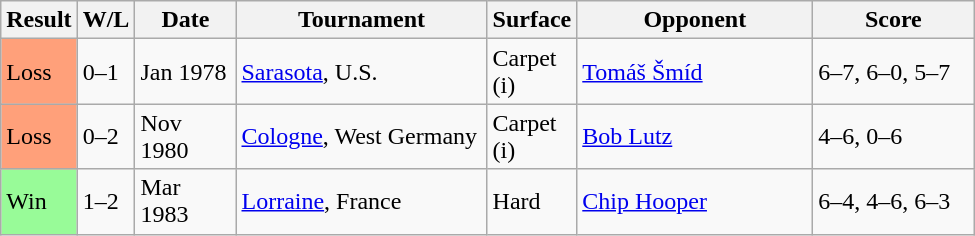<table class="sortable wikitable">
<tr>
<th>Result</th>
<th style="width:30px" class="unsortable">W/L</th>
<th style="width:60px">Date</th>
<th style="width:160px">Tournament</th>
<th style="width:50px">Surface</th>
<th style="width:150px">Opponent</th>
<th style="width:100px" class="unsortable">Score</th>
</tr>
<tr>
<td style="background:#ffa07a;">Loss</td>
<td>0–1</td>
<td>Jan 1978</td>
<td><a href='#'>Sarasota</a>, U.S.</td>
<td>Carpet (i)</td>
<td> <a href='#'>Tomáš Šmíd</a></td>
<td>6–7, 6–0, 5–7</td>
</tr>
<tr>
<td style="background:#ffa07a;">Loss</td>
<td>0–2</td>
<td>Nov 1980</td>
<td><a href='#'>Cologne</a>, West Germany</td>
<td>Carpet (i)</td>
<td> <a href='#'>Bob Lutz</a></td>
<td>4–6, 0–6</td>
</tr>
<tr>
<td style="background:#98fb98;">Win</td>
<td>1–2</td>
<td>Mar 1983</td>
<td><a href='#'>Lorraine</a>, France</td>
<td>Hard</td>
<td> <a href='#'>Chip Hooper</a></td>
<td>6–4, 4–6, 6–3</td>
</tr>
</table>
